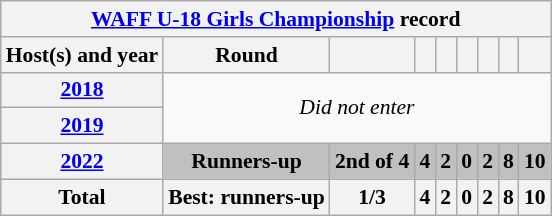<table class="wikitable" style="font-size:90%; text-align:center;">
<tr>
<th "width:1%; colspan="9"><a href='#'>WAFF U-18 Girls Championship</a> record</th>
</tr>
<tr>
<th scope="col">Host(s) and year</th>
<th scope="col">Round</th>
<th scope="col"></th>
<th scope="col"></th>
<th scope="col"></th>
<th scope="col"></th>
<th scope="col"></th>
<th scope="col"></th>
<th scope="col"></th>
</tr>
<tr>
<th scope="row"> <a href='#'>2018</a></th>
<td colspan="8" rowspan="2"><em>Did not enter</em></td>
</tr>
<tr>
<th scope="row"> <a href='#'>2019</a></th>
</tr>
<tr bgcolor="silver">
<th scope="row"> <a href='#'>2022</a></th>
<td><strong>Runners-up</strong></td>
<td><strong>2nd of 4</strong></td>
<td><strong>4</strong></td>
<td><strong>2</strong></td>
<td><strong>0</strong></td>
<td><strong>2</strong></td>
<td><strong>8</strong></td>
<td><strong>10</strong></td>
</tr>
<tr>
<th>Total</th>
<th>Best: runners-up</th>
<th>1/3</th>
<th>4</th>
<th>2</th>
<th>0</th>
<th>2</th>
<th>8</th>
<th>10</th>
</tr>
</table>
